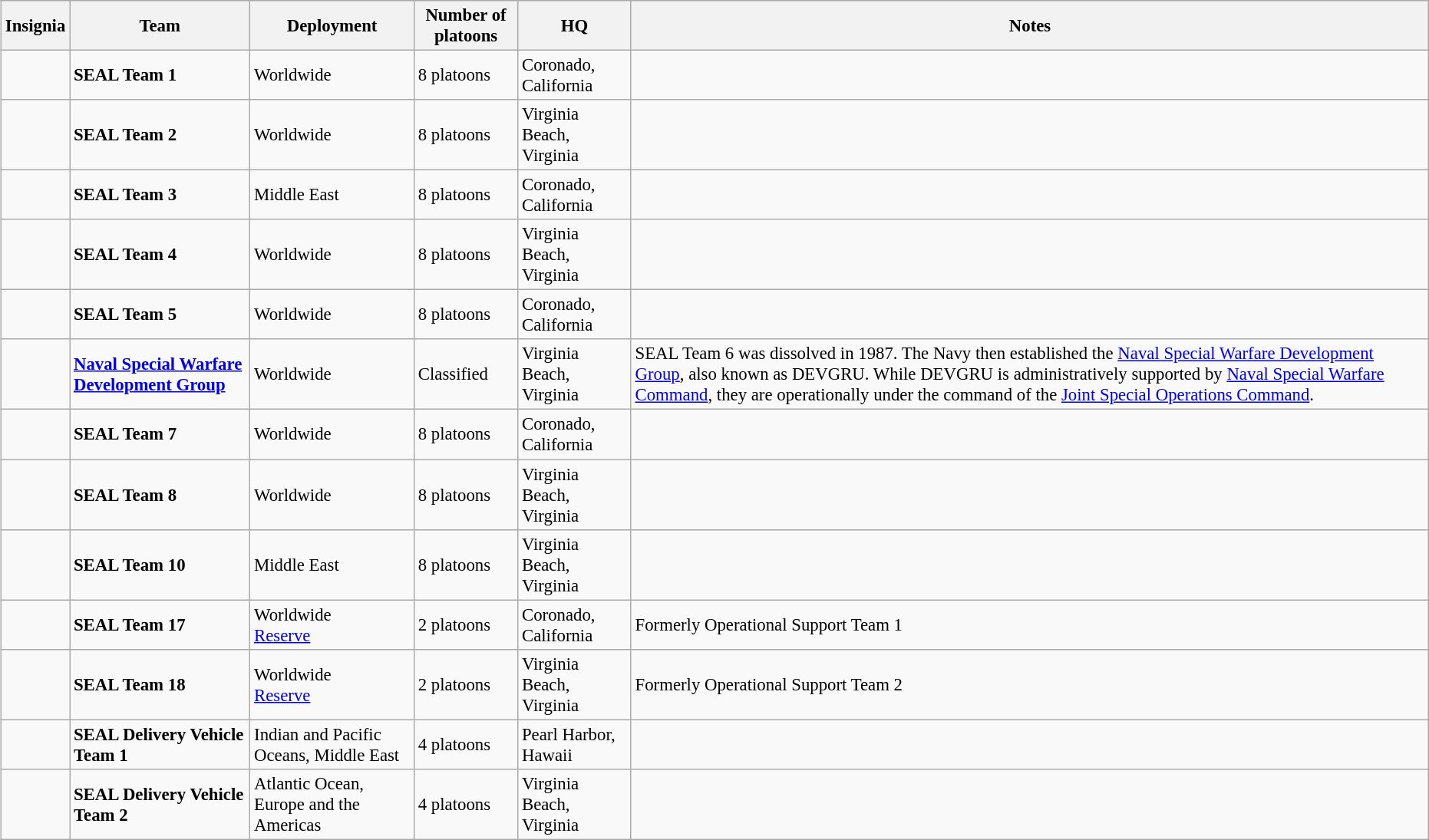<table class="wikitable" style="margin:0.5em 0.5em 0.5em 1em; padding:0.5em; font-size:95%;">
<tr style="background:#efefef;">
<th>Insignia</th>
<th>Team</th>
<th>Deployment</th>
<th>Number of platoons</th>
<th>HQ</th>
<th>Notes</th>
</tr>
<tr>
<td></td>
<td><strong>SEAL Team 1</strong></td>
<td>Worldwide</td>
<td>8 platoons</td>
<td>Coronado, California</td>
<td></td>
</tr>
<tr>
<td></td>
<td><strong>SEAL Team 2</strong></td>
<td>Worldwide</td>
<td>8 platoons</td>
<td>Virginia Beach, Virginia</td>
<td></td>
</tr>
<tr>
<td></td>
<td><strong>SEAL Team 3</strong></td>
<td>Middle East</td>
<td>8 platoons</td>
<td>Coronado, California</td>
<td></td>
</tr>
<tr>
<td></td>
<td><strong>SEAL Team 4</strong></td>
<td>Worldwide</td>
<td>8 platoons</td>
<td>Virginia Beach, Virginia</td>
<td></td>
</tr>
<tr>
<td></td>
<td><strong>SEAL Team 5</strong></td>
<td>Worldwide</td>
<td>8 platoons</td>
<td>Coronado, California</td>
<td></td>
</tr>
<tr>
<td></td>
<td><strong><a href='#'>Naval Special Warfare Development Group</a></strong><br></td>
<td>Worldwide</td>
<td>Classified</td>
<td>Virginia Beach, Virginia</td>
<td>SEAL Team 6 was dissolved in 1987. The Navy then established the <a href='#'>Naval Special Warfare Development Group</a>, also known as DEVGRU. While DEVGRU is administratively supported by <a href='#'>Naval Special Warfare Command</a>, they are operationally under the command of the <a href='#'>Joint Special Operations Command</a>.</td>
</tr>
<tr>
<td></td>
<td><strong>SEAL Team 7</strong></td>
<td>Worldwide</td>
<td>8 platoons</td>
<td>Coronado, California</td>
<td></td>
</tr>
<tr>
<td></td>
<td><strong>SEAL Team 8</strong></td>
<td>Worldwide</td>
<td>8 platoons</td>
<td>Virginia Beach, Virginia</td>
<td></td>
</tr>
<tr>
<td></td>
<td><strong>SEAL Team 10</strong></td>
<td>Middle East</td>
<td>8 platoons</td>
<td>Virginia Beach, Virginia</td>
<td></td>
</tr>
<tr>
<td></td>
<td><strong>SEAL Team 17</strong></td>
<td>Worldwide<br><a href='#'>Reserve</a></td>
<td>2 platoons</td>
<td>Coronado, California</td>
<td>Formerly Operational Support Team 1</td>
</tr>
<tr>
<td></td>
<td><strong>SEAL Team 18</strong></td>
<td>Worldwide<br><a href='#'>Reserve</a></td>
<td>2 platoons</td>
<td>Virginia Beach, Virginia</td>
<td>Formerly Operational Support Team 2</td>
</tr>
<tr>
<td></td>
<td><strong>SEAL Delivery Vehicle Team 1</strong></td>
<td>Indian and Pacific Oceans, Middle East</td>
<td>4 platoons</td>
<td>Pearl Harbor, Hawaii</td>
<td></td>
</tr>
<tr>
<td></td>
<td><strong>SEAL Delivery Vehicle Team 2</strong></td>
<td>Atlantic Ocean, Europe and the Americas</td>
<td>4 platoons</td>
<td>Virginia Beach, Virginia</td>
<td></td>
</tr>
</table>
